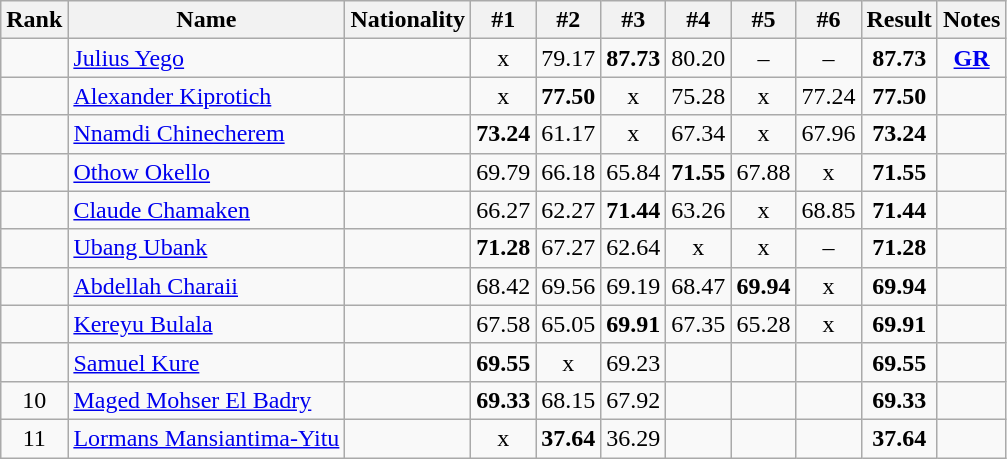<table class="wikitable sortable" style="text-align:center">
<tr>
<th>Rank</th>
<th>Name</th>
<th>Nationality</th>
<th>#1</th>
<th>#2</th>
<th>#3</th>
<th>#4</th>
<th>#5</th>
<th>#6</th>
<th>Result</th>
<th>Notes</th>
</tr>
<tr>
<td></td>
<td align=left><a href='#'>Julius Yego</a></td>
<td align=left></td>
<td>x</td>
<td>79.17</td>
<td><strong>87.73</strong></td>
<td>80.20</td>
<td>–</td>
<td>–</td>
<td><strong>87.73</strong></td>
<td><strong><a href='#'>GR</a></strong></td>
</tr>
<tr>
<td></td>
<td align=left><a href='#'>Alexander Kiprotich</a></td>
<td align=left></td>
<td>x</td>
<td><strong>77.50</strong></td>
<td>x</td>
<td>75.28</td>
<td>x</td>
<td>77.24</td>
<td><strong>77.50</strong></td>
<td></td>
</tr>
<tr>
<td></td>
<td align=left><a href='#'>Nnamdi Chinecherem</a></td>
<td align=left></td>
<td><strong>73.24</strong></td>
<td>61.17</td>
<td>x</td>
<td>67.34</td>
<td>x</td>
<td>67.96</td>
<td><strong>73.24</strong></td>
<td></td>
</tr>
<tr>
<td></td>
<td align=left><a href='#'>Othow Okello</a></td>
<td align=left></td>
<td>69.79</td>
<td>66.18</td>
<td>65.84</td>
<td><strong>71.55</strong></td>
<td>67.88</td>
<td>x</td>
<td><strong>71.55</strong></td>
<td></td>
</tr>
<tr>
<td></td>
<td align=left><a href='#'>Claude Chamaken</a></td>
<td align=left></td>
<td>66.27</td>
<td>62.27</td>
<td><strong>71.44</strong></td>
<td>63.26</td>
<td>x</td>
<td>68.85</td>
<td><strong>71.44</strong></td>
<td></td>
</tr>
<tr>
<td></td>
<td align=left><a href='#'>Ubang Ubank</a></td>
<td align=left></td>
<td><strong>71.28</strong></td>
<td>67.27</td>
<td>62.64</td>
<td>x</td>
<td>x</td>
<td>–</td>
<td><strong>71.28</strong></td>
<td></td>
</tr>
<tr>
<td></td>
<td align=left><a href='#'>Abdellah Charaii</a></td>
<td align=left></td>
<td>68.42</td>
<td>69.56</td>
<td>69.19</td>
<td>68.47</td>
<td><strong>69.94</strong></td>
<td>x</td>
<td><strong>69.94</strong></td>
<td></td>
</tr>
<tr>
<td></td>
<td align=left><a href='#'>Kereyu Bulala</a></td>
<td align=left></td>
<td>67.58</td>
<td>65.05</td>
<td><strong>69.91</strong></td>
<td>67.35</td>
<td>65.28</td>
<td>x</td>
<td><strong>69.91</strong></td>
<td></td>
</tr>
<tr>
<td></td>
<td align=left><a href='#'>Samuel Kure</a></td>
<td align=left></td>
<td><strong>69.55</strong></td>
<td>x</td>
<td>69.23</td>
<td></td>
<td></td>
<td></td>
<td><strong>69.55</strong></td>
<td></td>
</tr>
<tr>
<td>10</td>
<td align=left><a href='#'>Maged Mohser El Badry</a></td>
<td align=left></td>
<td><strong>69.33</strong></td>
<td>68.15</td>
<td>67.92</td>
<td></td>
<td></td>
<td></td>
<td><strong>69.33</strong></td>
<td></td>
</tr>
<tr>
<td>11</td>
<td align=left><a href='#'>Lormans Mansiantima-Yitu</a></td>
<td align=left></td>
<td>x</td>
<td><strong>37.64</strong></td>
<td>36.29</td>
<td></td>
<td></td>
<td></td>
<td><strong>37.64</strong></td>
<td></td>
</tr>
</table>
